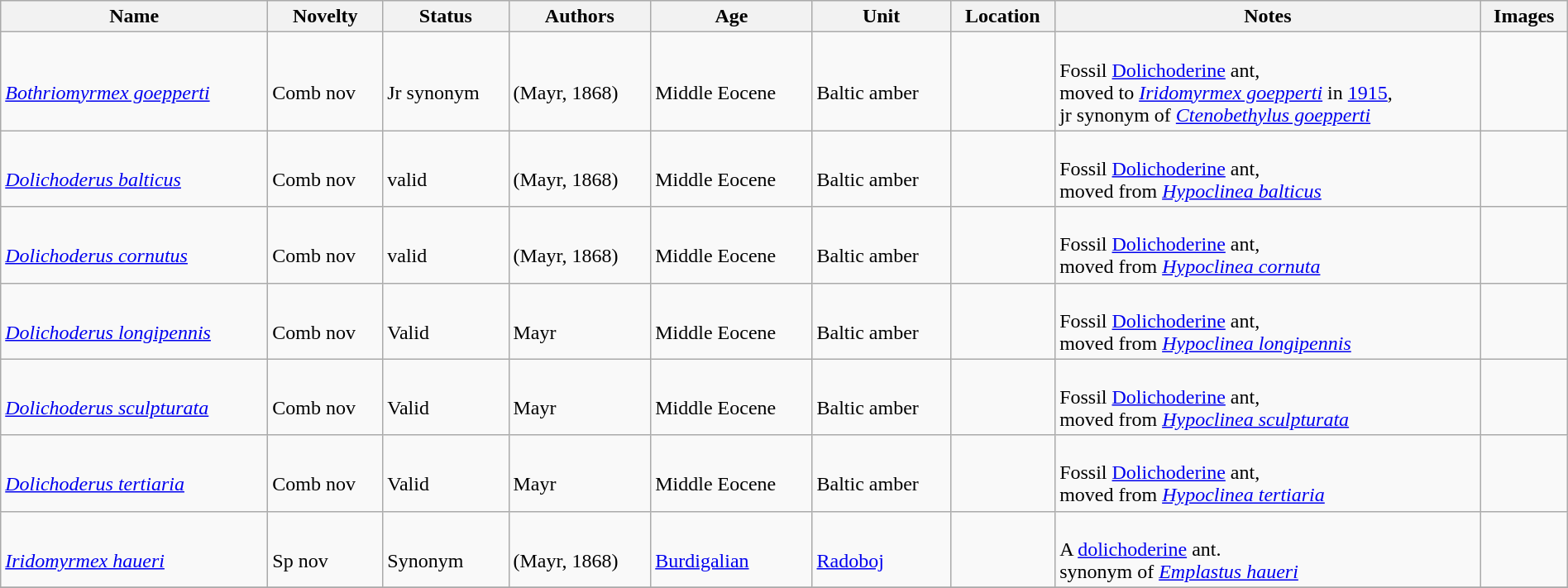<table class="wikitable sortable" align="center" width="100%">
<tr>
<th>Name</th>
<th>Novelty</th>
<th>Status</th>
<th>Authors</th>
<th>Age</th>
<th>Unit</th>
<th>Location</th>
<th>Notes</th>
<th>Images</th>
</tr>
<tr>
<td><br><em><a href='#'>Bothriomyrmex goepperti</a></em></td>
<td><br>Comb nov</td>
<td><br>Jr synonym</td>
<td><br>(Mayr, 1868)</td>
<td><br>Middle Eocene</td>
<td><br>Baltic amber</td>
<td><br></td>
<td><br>Fossil <a href='#'>Dolichoderine</a> ant,<br> moved to <em><a href='#'>Iridomyrmex goepperti</a></em> in <a href='#'>1915</a>,<br> jr synonym of <em><a href='#'>Ctenobethylus goepperti</a></em></td>
<td><br></td>
</tr>
<tr>
<td><br><em><a href='#'>Dolichoderus balticus</a></em></td>
<td><br>Comb nov</td>
<td><br>valid</td>
<td><br>(Mayr, 1868)</td>
<td><br>Middle Eocene</td>
<td><br>Baltic amber</td>
<td><br></td>
<td><br>Fossil <a href='#'>Dolichoderine</a> ant,<br> moved from <em><a href='#'>Hypoclinea balticus</a></em></td>
<td><br></td>
</tr>
<tr>
<td><br><em><a href='#'>Dolichoderus cornutus</a></em></td>
<td><br>Comb nov</td>
<td><br>valid</td>
<td><br>(Mayr, 1868)</td>
<td><br>Middle Eocene</td>
<td><br>Baltic amber</td>
<td><br></td>
<td><br>Fossil <a href='#'>Dolichoderine</a> ant,<br> moved from <em><a href='#'>Hypoclinea cornuta</a></em></td>
<td><br></td>
</tr>
<tr>
<td><br><em><a href='#'>Dolichoderus longipennis</a></em></td>
<td><br>Comb nov</td>
<td><br>Valid</td>
<td><br>Mayr</td>
<td><br>Middle Eocene</td>
<td><br>Baltic amber</td>
<td><br></td>
<td><br>Fossil <a href='#'>Dolichoderine</a> ant,<br> moved from <em><a href='#'>Hypoclinea longipennis</a></em></td>
<td><br></td>
</tr>
<tr>
<td><br><em><a href='#'>Dolichoderus sculpturata</a></em></td>
<td><br>Comb nov</td>
<td><br>Valid</td>
<td><br>Mayr</td>
<td><br>Middle Eocene</td>
<td><br>Baltic amber</td>
<td><br></td>
<td><br>Fossil <a href='#'>Dolichoderine</a> ant,<br> moved from <em><a href='#'>Hypoclinea sculpturata</a></em></td>
<td><br></td>
</tr>
<tr>
<td><br><em><a href='#'>Dolichoderus tertiaria</a></em></td>
<td><br>Comb nov</td>
<td><br>Valid</td>
<td><br>Mayr</td>
<td><br>Middle Eocene</td>
<td><br>Baltic amber</td>
<td><br></td>
<td><br>Fossil <a href='#'>Dolichoderine</a> ant,<br> moved from <em><a href='#'>Hypoclinea tertiaria</a></em></td>
<td><br></td>
</tr>
<tr>
<td><br><em><a href='#'>Iridomyrmex haueri</a></em></td>
<td><br>Sp nov</td>
<td><br>Synonym</td>
<td><br>(Mayr, 1868)</td>
<td><br><a href='#'>Burdigalian</a></td>
<td><br><a href='#'>Radoboj</a></td>
<td><br></td>
<td><br>A <a href='#'>dolichoderine</a> ant.<br> synonym of <em><a href='#'>Emplastus haueri</a></em></td>
<td></td>
</tr>
<tr>
</tr>
</table>
